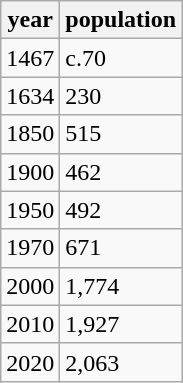<table class="wikitable">
<tr>
<th>year</th>
<th>population</th>
</tr>
<tr>
<td>1467</td>
<td>c.70</td>
</tr>
<tr>
<td>1634</td>
<td>230</td>
</tr>
<tr>
<td>1850</td>
<td>515</td>
</tr>
<tr>
<td>1900</td>
<td>462</td>
</tr>
<tr>
<td>1950</td>
<td>492</td>
</tr>
<tr>
<td>1970</td>
<td>671</td>
</tr>
<tr>
<td>2000</td>
<td>1,774</td>
</tr>
<tr>
<td>2010</td>
<td>1,927</td>
</tr>
<tr>
<td>2020</td>
<td>2,063</td>
</tr>
</table>
